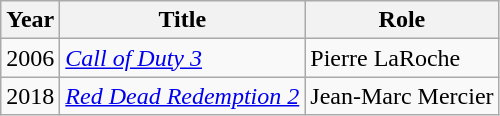<table class="wikitable sortable">
<tr>
<th>Year</th>
<th>Title</th>
<th class="unsortable">Role</th>
</tr>
<tr>
<td>2006</td>
<td><em><a href='#'>Call of Duty 3</a></em></td>
<td>Pierre LaRoche</td>
</tr>
<tr>
<td>2018</td>
<td><em><a href='#'>Red Dead Redemption 2</a></em></td>
<td>Jean-Marc Mercier</td>
</tr>
</table>
